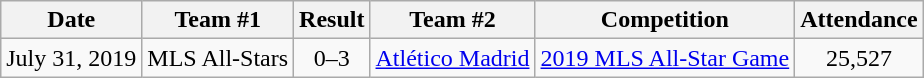<table class="wikitable">
<tr>
<th>Date</th>
<th>Team #1</th>
<th>Result</th>
<th>Team #2</th>
<th>Competition</th>
<th>Attendance</th>
</tr>
<tr>
<td>July 31, 2019</td>
<td> MLS All-Stars</td>
<td style="text-align:center;">0–3</td>
<td> <a href='#'>Atlético Madrid</a></td>
<td><a href='#'>2019 MLS All-Star Game</a></td>
<td style="text-align:center;">25,527</td>
</tr>
</table>
